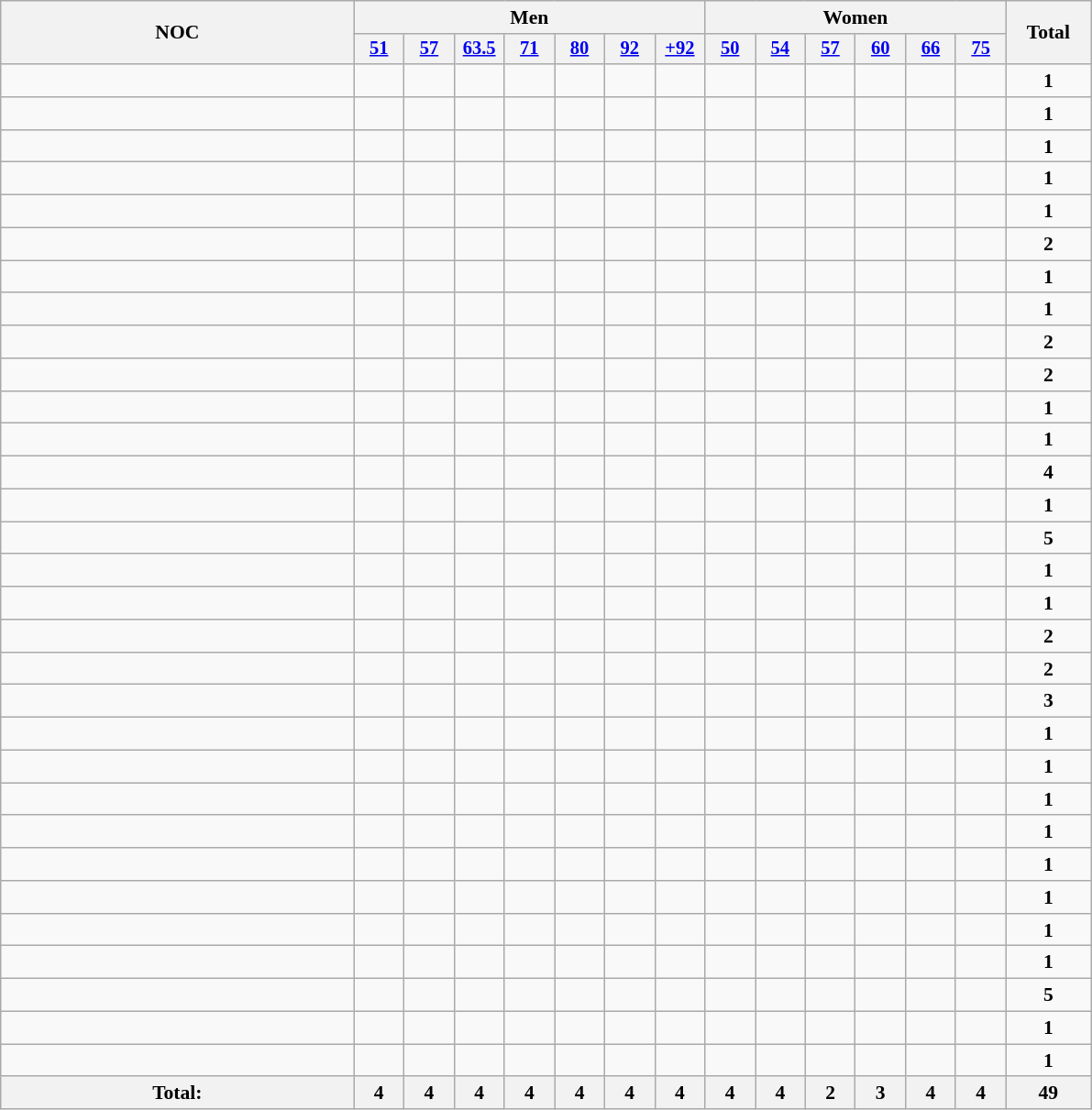<table class="wikitable" style="text-align:center; font-size:90%">
<tr>
<th rowspan=2 width=250>NOC</th>
<th colspan=7>Men</th>
<th colspan=6>Women</th>
<th rowspan=2 width=55>Total</th>
</tr>
<tr style="font-size: 95%">
<th width=30><a href='#'>51</a></th>
<th width=30><a href='#'>57</a></th>
<th width=30><a href='#'>63.5</a></th>
<th width=30><a href='#'>71</a></th>
<th width=30><a href='#'>80</a></th>
<th width=30><a href='#'>92</a></th>
<th width=30><a href='#'>+92</a></th>
<th width=30><a href='#'>50</a></th>
<th width=30><a href='#'>54</a></th>
<th width=30><a href='#'>57</a></th>
<th width=30><a href='#'>60</a></th>
<th width=30><a href='#'>66</a></th>
<th width=30><a href='#'>75</a></th>
</tr>
<tr>
<td align=left></td>
<td></td>
<td></td>
<td></td>
<td></td>
<td></td>
<td></td>
<td></td>
<td></td>
<td></td>
<td></td>
<td></td>
<td></td>
<td></td>
<td><strong>1</strong></td>
</tr>
<tr>
<td align=left></td>
<td></td>
<td></td>
<td></td>
<td></td>
<td></td>
<td></td>
<td></td>
<td></td>
<td></td>
<td></td>
<td></td>
<td></td>
<td></td>
<td><strong>1</strong></td>
</tr>
<tr>
<td align=left></td>
<td></td>
<td></td>
<td></td>
<td></td>
<td></td>
<td></td>
<td></td>
<td></td>
<td></td>
<td></td>
<td></td>
<td></td>
<td></td>
<td><strong>1</strong></td>
</tr>
<tr>
<td align=left></td>
<td></td>
<td></td>
<td></td>
<td></td>
<td></td>
<td></td>
<td></td>
<td></td>
<td></td>
<td></td>
<td></td>
<td></td>
<td></td>
<td><strong>1</strong></td>
</tr>
<tr>
<td align=left></td>
<td></td>
<td></td>
<td></td>
<td></td>
<td></td>
<td></td>
<td></td>
<td></td>
<td></td>
<td></td>
<td></td>
<td></td>
<td></td>
<td><strong>1</strong></td>
</tr>
<tr>
<td align=left></td>
<td></td>
<td></td>
<td></td>
<td></td>
<td></td>
<td></td>
<td></td>
<td></td>
<td></td>
<td></td>
<td></td>
<td></td>
<td></td>
<td><strong>2</strong></td>
</tr>
<tr>
<td align=left></td>
<td></td>
<td></td>
<td></td>
<td></td>
<td></td>
<td></td>
<td></td>
<td></td>
<td></td>
<td></td>
<td></td>
<td></td>
<td></td>
<td><strong>1</strong></td>
</tr>
<tr>
<td align=left></td>
<td></td>
<td></td>
<td></td>
<td></td>
<td></td>
<td></td>
<td></td>
<td></td>
<td></td>
<td></td>
<td></td>
<td></td>
<td></td>
<td><strong>1</strong></td>
</tr>
<tr>
<td align=left></td>
<td></td>
<td></td>
<td></td>
<td></td>
<td></td>
<td></td>
<td></td>
<td></td>
<td></td>
<td></td>
<td></td>
<td></td>
<td></td>
<td><strong>2</strong></td>
</tr>
<tr>
<td align=left></td>
<td></td>
<td></td>
<td></td>
<td></td>
<td></td>
<td></td>
<td></td>
<td></td>
<td></td>
<td></td>
<td></td>
<td></td>
<td></td>
<td><strong>2</strong></td>
</tr>
<tr>
<td align=left></td>
<td></td>
<td></td>
<td></td>
<td></td>
<td></td>
<td></td>
<td></td>
<td></td>
<td></td>
<td></td>
<td></td>
<td></td>
<td></td>
<td><strong>1</strong></td>
</tr>
<tr>
<td align=left></td>
<td></td>
<td></td>
<td></td>
<td></td>
<td></td>
<td></td>
<td></td>
<td></td>
<td></td>
<td></td>
<td></td>
<td></td>
<td></td>
<td><strong>1</strong></td>
</tr>
<tr>
<td align=left></td>
<td></td>
<td></td>
<td></td>
<td></td>
<td></td>
<td></td>
<td></td>
<td></td>
<td></td>
<td></td>
<td></td>
<td></td>
<td></td>
<td><strong>4</strong></td>
</tr>
<tr>
<td align=left></td>
<td></td>
<td></td>
<td></td>
<td></td>
<td></td>
<td></td>
<td></td>
<td></td>
<td></td>
<td></td>
<td></td>
<td></td>
<td></td>
<td><strong>1</strong></td>
</tr>
<tr>
<td align=left></td>
<td></td>
<td></td>
<td></td>
<td></td>
<td></td>
<td></td>
<td></td>
<td></td>
<td></td>
<td></td>
<td></td>
<td></td>
<td></td>
<td><strong>5</strong></td>
</tr>
<tr>
<td align=left></td>
<td></td>
<td></td>
<td></td>
<td></td>
<td></td>
<td></td>
<td></td>
<td></td>
<td></td>
<td></td>
<td></td>
<td></td>
<td></td>
<td><strong>1</strong></td>
</tr>
<tr>
<td align=left></td>
<td></td>
<td></td>
<td></td>
<td></td>
<td></td>
<td></td>
<td></td>
<td></td>
<td></td>
<td></td>
<td></td>
<td></td>
<td></td>
<td><strong>1</strong></td>
</tr>
<tr>
<td align=left></td>
<td></td>
<td></td>
<td></td>
<td></td>
<td></td>
<td></td>
<td></td>
<td></td>
<td></td>
<td></td>
<td></td>
<td></td>
<td></td>
<td><strong>2</strong></td>
</tr>
<tr>
<td align=left></td>
<td></td>
<td></td>
<td></td>
<td></td>
<td></td>
<td></td>
<td></td>
<td></td>
<td></td>
<td></td>
<td></td>
<td></td>
<td></td>
<td><strong>2</strong></td>
</tr>
<tr>
<td align=left></td>
<td></td>
<td></td>
<td></td>
<td></td>
<td></td>
<td></td>
<td></td>
<td></td>
<td></td>
<td></td>
<td></td>
<td></td>
<td></td>
<td><strong>3</strong></td>
</tr>
<tr>
<td align=left></td>
<td></td>
<td></td>
<td></td>
<td></td>
<td></td>
<td></td>
<td></td>
<td></td>
<td></td>
<td></td>
<td></td>
<td></td>
<td></td>
<td><strong>1</strong></td>
</tr>
<tr>
<td align=left></td>
<td></td>
<td></td>
<td></td>
<td></td>
<td></td>
<td></td>
<td></td>
<td></td>
<td></td>
<td></td>
<td></td>
<td></td>
<td></td>
<td><strong>1</strong></td>
</tr>
<tr>
<td align=left></td>
<td></td>
<td></td>
<td></td>
<td></td>
<td></td>
<td></td>
<td></td>
<td></td>
<td></td>
<td></td>
<td></td>
<td></td>
<td></td>
<td><strong>1</strong></td>
</tr>
<tr>
<td align=left></td>
<td></td>
<td></td>
<td></td>
<td></td>
<td></td>
<td></td>
<td></td>
<td></td>
<td></td>
<td></td>
<td></td>
<td></td>
<td></td>
<td><strong>1</strong></td>
</tr>
<tr>
<td align=left></td>
<td></td>
<td></td>
<td></td>
<td></td>
<td></td>
<td></td>
<td></td>
<td></td>
<td></td>
<td></td>
<td></td>
<td></td>
<td></td>
<td><strong>1</strong></td>
</tr>
<tr>
<td align=left></td>
<td></td>
<td></td>
<td></td>
<td></td>
<td></td>
<td></td>
<td></td>
<td></td>
<td></td>
<td></td>
<td></td>
<td></td>
<td></td>
<td><strong>1</strong></td>
</tr>
<tr>
<td align=left></td>
<td></td>
<td></td>
<td></td>
<td></td>
<td></td>
<td></td>
<td></td>
<td></td>
<td></td>
<td></td>
<td></td>
<td></td>
<td></td>
<td><strong>1</strong></td>
</tr>
<tr>
<td align=left></td>
<td></td>
<td></td>
<td></td>
<td></td>
<td></td>
<td></td>
<td></td>
<td></td>
<td></td>
<td></td>
<td></td>
<td></td>
<td></td>
<td><strong>1</strong></td>
</tr>
<tr>
<td align=left></td>
<td></td>
<td></td>
<td></td>
<td></td>
<td></td>
<td></td>
<td></td>
<td></td>
<td></td>
<td></td>
<td></td>
<td></td>
<td></td>
<td><strong>5</strong></td>
</tr>
<tr>
<td align=left></td>
<td></td>
<td></td>
<td></td>
<td></td>
<td></td>
<td></td>
<td></td>
<td></td>
<td></td>
<td></td>
<td></td>
<td></td>
<td></td>
<td><strong>1</strong></td>
</tr>
<tr>
<td align=left></td>
<td></td>
<td></td>
<td></td>
<td></td>
<td></td>
<td></td>
<td></td>
<td></td>
<td></td>
<td></td>
<td></td>
<td></td>
<td></td>
<td><strong>1</strong></td>
</tr>
<tr>
<th>Total:</th>
<th>4</th>
<th>4</th>
<th>4</th>
<th>4</th>
<th>4</th>
<th>4</th>
<th>4</th>
<th>4</th>
<th>4</th>
<th>2</th>
<th>3</th>
<th>4</th>
<th>4</th>
<th>49</th>
</tr>
</table>
